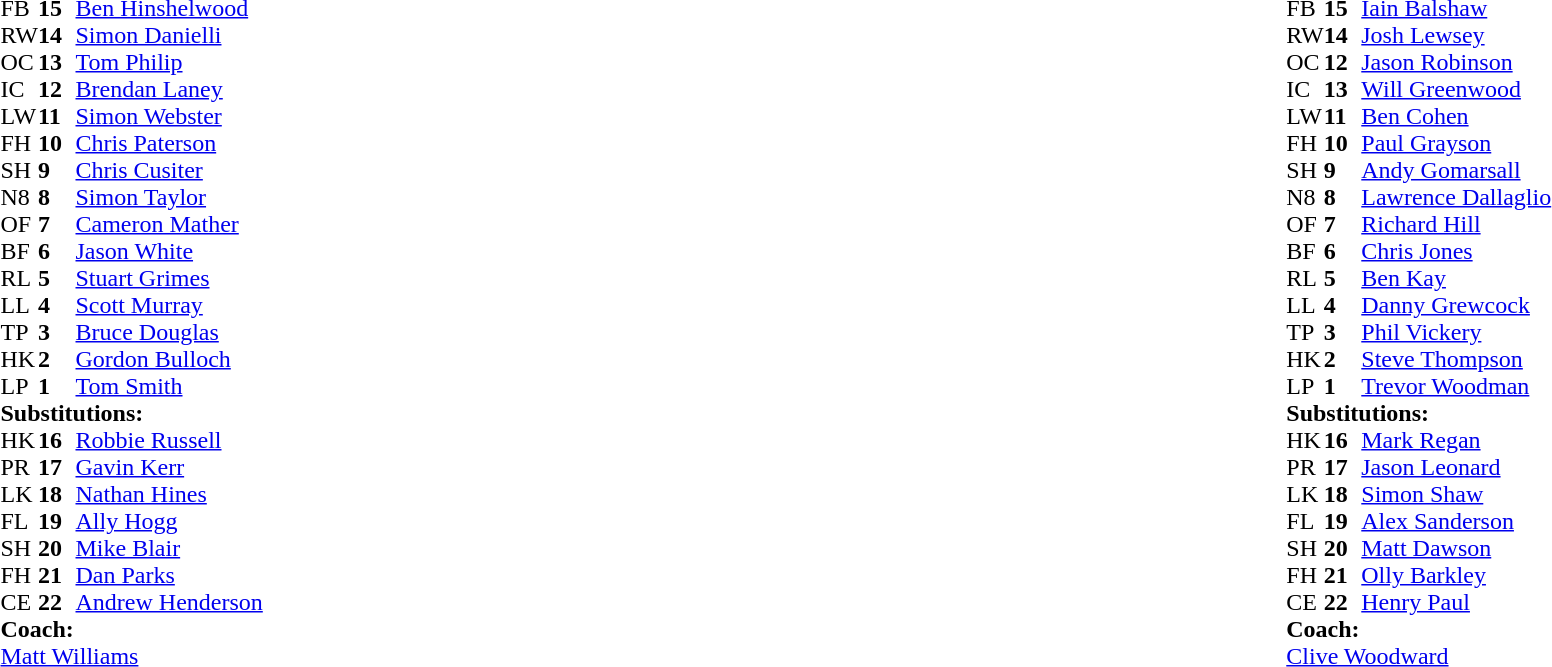<table width="100%">
<tr>
<td style="vertical-align:top" width="50%"><br><table cellspacing="0" cellpadding="0">
<tr>
<th width="25"></th>
<th width="25"></th>
</tr>
<tr>
<td>FB</td>
<td><strong>15</strong></td>
<td><a href='#'>Ben Hinshelwood</a></td>
<td></td>
<td></td>
<td></td>
<td></td>
</tr>
<tr>
<td>RW</td>
<td><strong>14</strong></td>
<td><a href='#'>Simon Danielli</a></td>
<td></td>
<td></td>
</tr>
<tr>
<td>OC</td>
<td><strong>13</strong></td>
<td><a href='#'>Tom Philip</a></td>
<td></td>
<td colspan="2"></td>
</tr>
<tr>
<td>IC</td>
<td><strong>12</strong></td>
<td><a href='#'>Brendan Laney</a></td>
</tr>
<tr>
<td>LW</td>
<td><strong>11</strong></td>
<td><a href='#'>Simon Webster</a></td>
</tr>
<tr>
<td>FH</td>
<td><strong>10</strong></td>
<td><a href='#'>Chris Paterson</a></td>
</tr>
<tr>
<td>SH</td>
<td><strong>9</strong></td>
<td><a href='#'>Chris Cusiter</a></td>
<td></td>
<td></td>
</tr>
<tr>
<td>N8</td>
<td><strong>8</strong></td>
<td><a href='#'>Simon Taylor</a></td>
</tr>
<tr>
<td>OF</td>
<td><strong>7</strong></td>
<td><a href='#'>Cameron Mather</a></td>
<td></td>
<td></td>
</tr>
<tr>
<td>BF</td>
<td><strong>6</strong></td>
<td><a href='#'>Jason White</a></td>
</tr>
<tr>
<td>RL</td>
<td><strong>5</strong></td>
<td><a href='#'>Stuart Grimes</a></td>
<td></td>
<td></td>
</tr>
<tr>
<td>LL</td>
<td><strong>4</strong></td>
<td><a href='#'>Scott Murray</a></td>
</tr>
<tr>
<td>TP</td>
<td><strong>3</strong></td>
<td><a href='#'>Bruce Douglas</a></td>
<td></td>
<td></td>
</tr>
<tr>
<td>HK</td>
<td><strong>2</strong></td>
<td><a href='#'>Gordon Bulloch</a></td>
<td></td>
<td></td>
</tr>
<tr>
<td>LP</td>
<td><strong>1</strong></td>
<td><a href='#'>Tom Smith</a></td>
</tr>
<tr>
<td colspan="4"><strong>Substitutions:</strong></td>
</tr>
<tr>
<td>HK</td>
<td><strong>16</strong></td>
<td><a href='#'>Robbie Russell</a></td>
<td></td>
<td></td>
</tr>
<tr>
<td>PR</td>
<td><strong>17</strong></td>
<td><a href='#'>Gavin Kerr</a></td>
<td></td>
<td></td>
</tr>
<tr>
<td>LK</td>
<td><strong>18</strong></td>
<td><a href='#'>Nathan Hines</a></td>
<td></td>
<td></td>
</tr>
<tr>
<td>FL</td>
<td><strong>19</strong></td>
<td><a href='#'>Ally Hogg</a></td>
<td></td>
<td></td>
</tr>
<tr>
<td>SH</td>
<td><strong>20</strong></td>
<td><a href='#'>Mike Blair</a></td>
<td></td>
<td></td>
</tr>
<tr>
<td>FH</td>
<td><strong>21</strong></td>
<td><a href='#'>Dan Parks</a></td>
<td></td>
<td></td>
</tr>
<tr>
<td>CE</td>
<td><strong>22</strong></td>
<td><a href='#'>Andrew Henderson</a></td>
<td></td>
<td></td>
<td></td>
<td></td>
</tr>
<tr>
<td colspan="4"><strong>Coach:</strong></td>
</tr>
<tr>
<td colspan="4"><a href='#'>Matt Williams</a></td>
</tr>
</table>
</td>
<td style="vertical-align:top"></td>
<td style="vertical-align:top" width="50%"><br><table cellspacing="0" cellpadding="0" align="center">
<tr>
<th width="25"></th>
<th width="25"></th>
</tr>
<tr>
<td>FB</td>
<td><strong>15</strong></td>
<td><a href='#'>Iain Balshaw</a></td>
</tr>
<tr>
<td>RW</td>
<td><strong>14</strong></td>
<td><a href='#'>Josh Lewsey</a></td>
</tr>
<tr>
<td>OC</td>
<td><strong>12</strong></td>
<td><a href='#'>Jason Robinson</a></td>
</tr>
<tr>
<td>IC</td>
<td><strong>13</strong></td>
<td><a href='#'>Will Greenwood</a></td>
<td></td>
<td></td>
</tr>
<tr>
<td>LW</td>
<td><strong>11</strong></td>
<td><a href='#'>Ben Cohen</a></td>
</tr>
<tr>
<td>FH</td>
<td><strong>10</strong></td>
<td><a href='#'>Paul Grayson</a></td>
</tr>
<tr>
<td>SH</td>
<td><strong>9</strong></td>
<td><a href='#'>Andy Gomarsall</a></td>
<td></td>
<td></td>
</tr>
<tr>
<td>N8</td>
<td><strong>8</strong></td>
<td><a href='#'>Lawrence Dallaglio</a></td>
</tr>
<tr>
<td>OF</td>
<td><strong>7</strong></td>
<td><a href='#'>Richard Hill</a></td>
</tr>
<tr>
<td>BF</td>
<td><strong>6</strong></td>
<td><a href='#'>Chris Jones</a></td>
</tr>
<tr>
<td>RL</td>
<td><strong>5</strong></td>
<td><a href='#'>Ben Kay</a></td>
<td></td>
<td></td>
</tr>
<tr>
<td>LL</td>
<td><strong>4</strong></td>
<td><a href='#'>Danny Grewcock</a></td>
</tr>
<tr>
<td>TP</td>
<td><strong>3</strong></td>
<td><a href='#'>Phil Vickery</a></td>
</tr>
<tr>
<td>HK</td>
<td><strong>2</strong></td>
<td><a href='#'>Steve Thompson</a></td>
</tr>
<tr>
<td>LP</td>
<td><strong>1</strong></td>
<td><a href='#'>Trevor Woodman</a></td>
</tr>
<tr>
<td colspan="4"><strong>Substitutions:</strong></td>
</tr>
<tr>
<td>HK</td>
<td><strong>16</strong></td>
<td><a href='#'>Mark Regan</a></td>
</tr>
<tr>
<td>PR</td>
<td><strong>17</strong></td>
<td><a href='#'>Jason Leonard</a></td>
</tr>
<tr>
<td>LK</td>
<td><strong>18</strong></td>
<td><a href='#'>Simon Shaw</a></td>
<td></td>
<td></td>
</tr>
<tr>
<td>FL</td>
<td><strong>19</strong></td>
<td><a href='#'>Alex Sanderson</a></td>
</tr>
<tr>
<td>SH</td>
<td><strong>20</strong></td>
<td><a href='#'>Matt Dawson</a></td>
<td></td>
<td></td>
</tr>
<tr>
<td>FH</td>
<td><strong>21</strong></td>
<td><a href='#'>Olly Barkley</a></td>
</tr>
<tr>
<td>CE</td>
<td><strong>22</strong></td>
<td><a href='#'>Henry Paul</a></td>
<td></td>
<td></td>
</tr>
<tr>
<td colspan="4"><strong>Coach:</strong></td>
</tr>
<tr>
<td colspan="4"><a href='#'>Clive Woodward</a></td>
</tr>
</table>
</td>
</tr>
</table>
